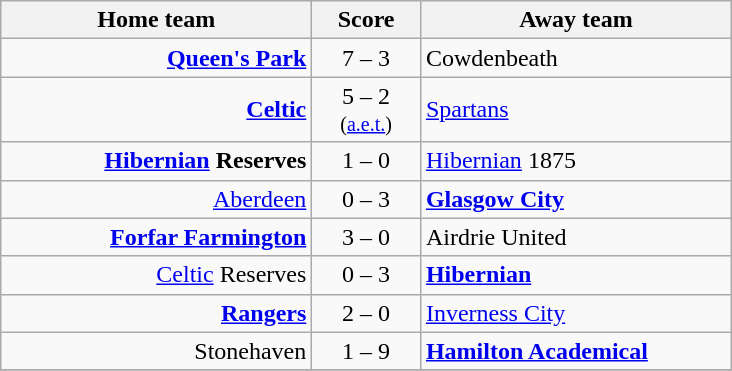<table class="wikitable" style="border-collapse: collapse;">
<tr>
<th align="right" width="200">Home team</th>
<th align="center" width="65"> Score </th>
<th align="left" width="200">Away team</th>
</tr>
<tr>
<td style="text-align: right;"><strong><a href='#'>Queen's Park</a></strong></td>
<td style="text-align: center;">7 – 3</td>
<td style="text-align: left;">Cowdenbeath</td>
</tr>
<tr>
<td style="text-align: right;"><strong><a href='#'>Celtic</a></strong></td>
<td style="text-align: center;">5 – 2 <small>(<a href='#'>a.e.t.</a>)</small></td>
<td style="text-align: left;"><a href='#'>Spartans</a></td>
</tr>
<tr>
<td style="text-align: right;"><strong><a href='#'>Hibernian</a> Reserves</strong></td>
<td style="text-align: center;">1 – 0</td>
<td style="text-align: left;"><a href='#'>Hibernian</a> 1875</td>
</tr>
<tr>
<td style="text-align: right;"><a href='#'>Aberdeen</a></td>
<td style="text-align: center;">0 – 3</td>
<td style="text-align: left;"><strong><a href='#'>Glasgow City</a></strong></td>
</tr>
<tr>
<td style="text-align: right;"><strong><a href='#'>Forfar Farmington</a></strong></td>
<td style="text-align: center;">3 – 0</td>
<td style="text-align: left;">Airdrie United</td>
</tr>
<tr>
<td style="text-align: right;"><a href='#'>Celtic</a> Reserves</td>
<td style="text-align: center;">0 – 3</td>
<td style="text-align: left;"><strong><a href='#'>Hibernian</a></strong></td>
</tr>
<tr>
<td style="text-align: right;"><strong><a href='#'>Rangers</a></strong></td>
<td style="text-align: center;">2 – 0</td>
<td style="text-align: left;"><a href='#'>Inverness City</a></td>
</tr>
<tr>
<td style="text-align: right;">Stonehaven</td>
<td style="text-align: center;">1 – 9</td>
<td style="text-align: left;"><strong><a href='#'>Hamilton Academical</a></strong></td>
</tr>
<tr>
</tr>
</table>
